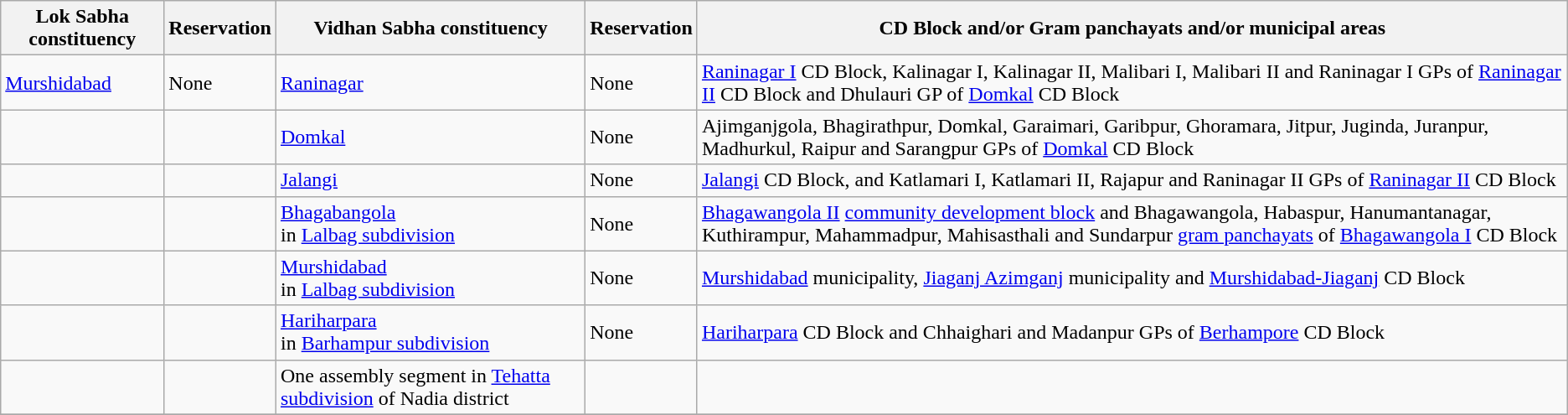<table class="wikitable sortable">
<tr>
<th>Lok Sabha constituency</th>
<th>Reservation</th>
<th>Vidhan Sabha constituency</th>
<th>Reservation</th>
<th>CD Block and/or Gram panchayats and/or municipal areas</th>
</tr>
<tr>
<td><a href='#'>Murshidabad</a></td>
<td>None</td>
<td><a href='#'>Raninagar</a></td>
<td>None</td>
<td><a href='#'>Raninagar I</a> CD Block, Kalinagar I, Kalinagar II, Malibari I, Malibari II and Raninagar I GPs of <a href='#'>Raninagar II</a> CD Block and Dhulauri GP of <a href='#'>Domkal</a> CD Block</td>
</tr>
<tr>
<td></td>
<td></td>
<td><a href='#'>Domkal</a></td>
<td>None</td>
<td>Ajimganjgola, Bhagirathpur, Domkal, Garaimari, Garibpur, Ghoramara, Jitpur, Juginda, Juranpur, Madhurkul, Raipur and Sarangpur GPs of <a href='#'>Domkal</a> CD Block</td>
</tr>
<tr>
<td></td>
<td></td>
<td><a href='#'>Jalangi</a></td>
<td>None</td>
<td><a href='#'>Jalangi</a> CD Block, and Katlamari I, Katlamari II, Rajapur and Raninagar II GPs of <a href='#'>Raninagar II</a> CD Block</td>
</tr>
<tr>
<td></td>
<td></td>
<td><a href='#'>Bhagabangola</a><br> in <a href='#'>Lalbag subdivision</a></td>
<td>None</td>
<td><a href='#'>Bhagawangola II</a> <a href='#'>community development block</a> and Bhagawangola, Habaspur, Hanumantanagar, Kuthirampur, Mahammadpur, Mahisasthali and Sundarpur <a href='#'>gram panchayats</a> of <a href='#'>Bhagawangola I</a> CD Block</td>
</tr>
<tr>
<td></td>
<td></td>
<td><a href='#'>Murshidabad</a><br>in <a href='#'>Lalbag subdivision</a></td>
<td>None</td>
<td><a href='#'>Murshidabad</a> municipality, <a href='#'>Jiaganj Azimganj</a> municipality and <a href='#'>Murshidabad-Jiaganj</a> CD Block</td>
</tr>
<tr>
<td></td>
<td></td>
<td><a href='#'>Hariharpara</a> <br>in <a href='#'>Barhampur subdivision</a></td>
<td>None</td>
<td><a href='#'>Hariharpara</a> CD Block and Chhaighari and Madanpur GPs of <a href='#'>Berhampore</a> CD Block</td>
</tr>
<tr>
<td></td>
<td></td>
<td>One assembly segment in <a href='#'>Tehatta subdivision</a> of Nadia district</td>
<td></td>
<td></td>
</tr>
<tr>
</tr>
</table>
